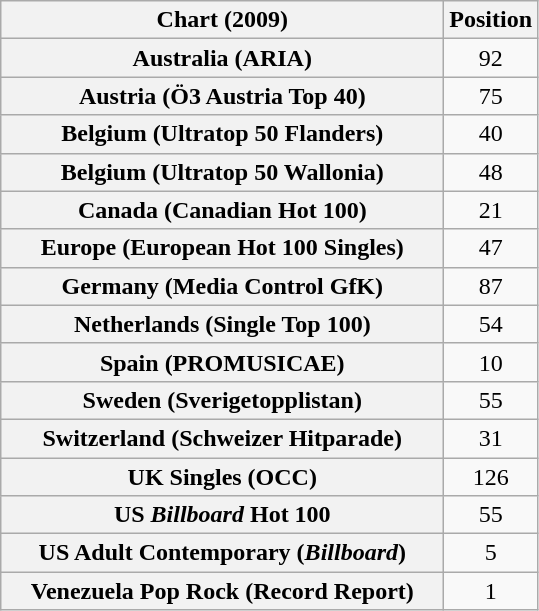<table class="wikitable sortable plainrowheaders" style="text-align:center">
<tr>
<th scope="col" style="width:18em;">Chart (2009)</th>
<th scope="col">Position</th>
</tr>
<tr>
<th scope="row">Australia (ARIA)</th>
<td>92</td>
</tr>
<tr>
<th scope="row">Austria (Ö3 Austria Top 40)</th>
<td>75</td>
</tr>
<tr>
<th scope="row">Belgium (Ultratop 50 Flanders)</th>
<td>40</td>
</tr>
<tr>
<th scope="row">Belgium (Ultratop 50 Wallonia)</th>
<td>48</td>
</tr>
<tr>
<th scope="row">Canada (Canadian Hot 100)</th>
<td>21</td>
</tr>
<tr>
<th scope="row">Europe (European Hot 100 Singles)</th>
<td>47</td>
</tr>
<tr>
<th scope="row">Germany (Media Control GfK)</th>
<td>87</td>
</tr>
<tr>
<th scope="row">Netherlands (Single Top 100)</th>
<td>54</td>
</tr>
<tr>
<th scope="row">Spain (PROMUSICAE)</th>
<td>10</td>
</tr>
<tr>
<th scope="row">Sweden (Sverigetopplistan)</th>
<td>55</td>
</tr>
<tr>
<th scope="row">Switzerland (Schweizer Hitparade)</th>
<td>31</td>
</tr>
<tr>
<th scope="row">UK Singles (OCC)</th>
<td>126</td>
</tr>
<tr>
<th scope="row">US <em>Billboard</em> Hot 100</th>
<td>55</td>
</tr>
<tr>
<th scope="row">US Adult Contemporary (<em>Billboard</em>)</th>
<td>5</td>
</tr>
<tr>
<th scope="row">Venezuela Pop Rock (Record Report)</th>
<td>1</td>
</tr>
</table>
